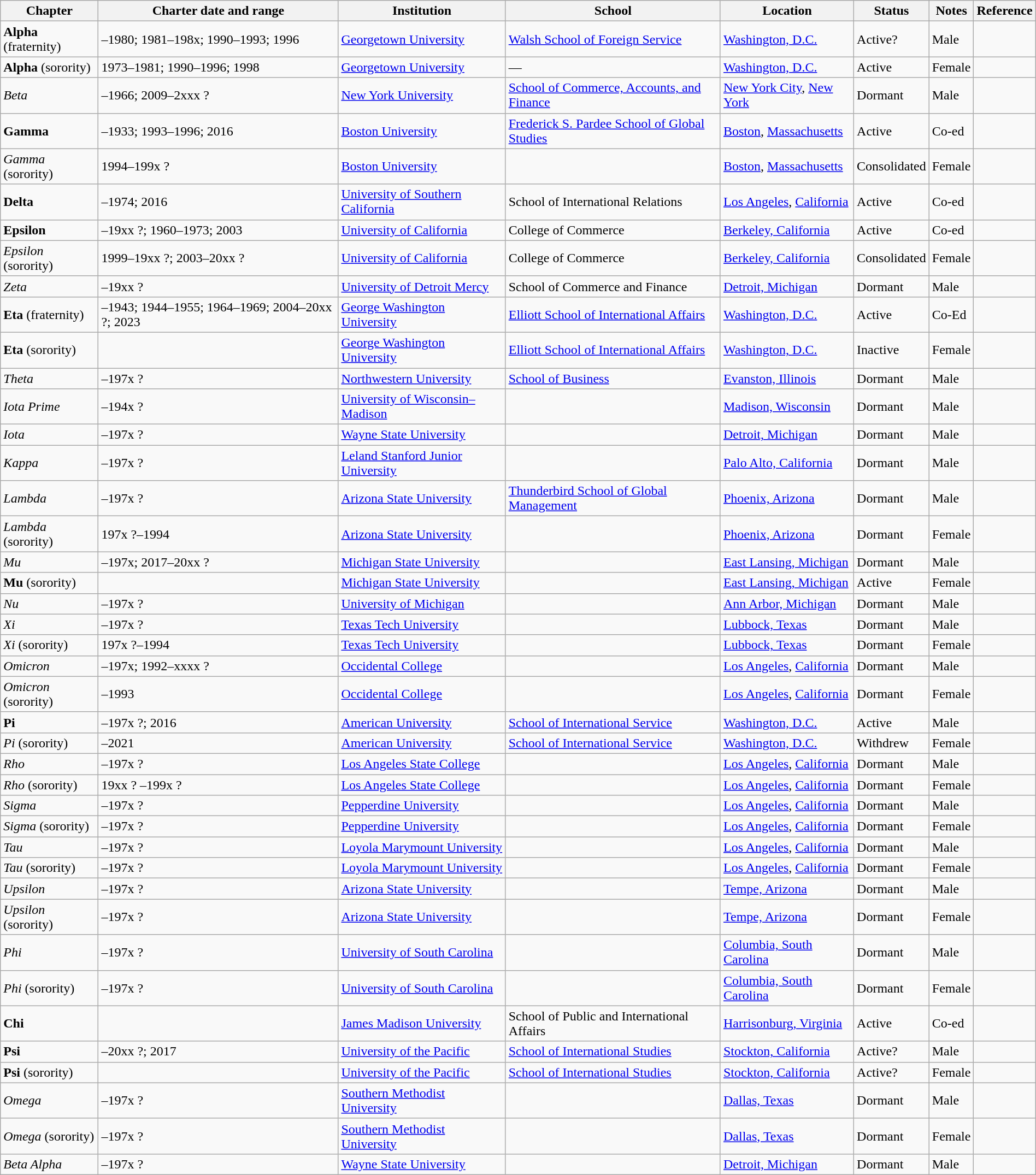<table class="wikitable sortable" style="width:100%;">
<tr>
<th>Chapter</th>
<th>Charter date and range</th>
<th>Institution</th>
<th>School</th>
<th>Location</th>
<th>Status</th>
<th>Notes</th>
<th>Reference</th>
</tr>
<tr>
<td><strong>Alpha</strong> (fraternity)</td>
<td>–1980; 1981–198x; 1990–1993; 1996</td>
<td><a href='#'>Georgetown University</a></td>
<td><a href='#'>Walsh School of Foreign Service</a></td>
<td><a href='#'>Washington, D.C.</a></td>
<td>Active?</td>
<td>Male</td>
<td></td>
</tr>
<tr>
<td><strong>Alpha</strong> (sorority)</td>
<td>1973–1981; 1990–1996; 1998</td>
<td><a href='#'>Georgetown University</a></td>
<td>—</td>
<td><a href='#'>Washington, D.C.</a></td>
<td>Active</td>
<td>Female</td>
<td></td>
</tr>
<tr>
<td><em>Beta</em></td>
<td>–1966; 2009–2xxx ?</td>
<td><a href='#'>New York University</a></td>
<td><a href='#'>School of Commerce, Accounts, and Finance</a></td>
<td><a href='#'>New York City</a>, <a href='#'>New York</a></td>
<td>Dormant</td>
<td>Male</td>
<td></td>
</tr>
<tr>
<td><strong>Gamma</strong></td>
<td>–1933; 1993–1996; 2016</td>
<td><a href='#'>Boston University</a></td>
<td><a href='#'>Frederick S. Pardee School of Global Studies</a></td>
<td><a href='#'>Boston</a>, <a href='#'>Massachusetts</a></td>
<td>Active</td>
<td>Co-ed</td>
<td></td>
</tr>
<tr>
<td><em>Gamma</em> (sorority)</td>
<td>1994–199x ?</td>
<td><a href='#'>Boston University</a></td>
<td></td>
<td><a href='#'>Boston</a>, <a href='#'>Massachusetts</a></td>
<td>Consolidated</td>
<td>Female</td>
<td></td>
</tr>
<tr>
<td><strong>Delta</strong></td>
<td>–1974; 2016</td>
<td><a href='#'>University of Southern California</a></td>
<td>School of International Relations</td>
<td><a href='#'>Los Angeles</a>, <a href='#'>California</a></td>
<td>Active</td>
<td>Co-ed</td>
<td></td>
</tr>
<tr>
<td><strong>Epsilon</strong></td>
<td>–19xx ?; 1960–1973; 2003</td>
<td><a href='#'>University of California</a></td>
<td>College of Commerce</td>
<td><a href='#'>Berkeley, California</a></td>
<td>Active</td>
<td>Co-ed</td>
<td></td>
</tr>
<tr>
<td><em>Epsilon</em> (sorority)</td>
<td>1999–19xx ?; 2003–20xx ?</td>
<td><a href='#'>University of California</a></td>
<td>College of Commerce</td>
<td><a href='#'>Berkeley, California</a></td>
<td>Consolidated</td>
<td>Female</td>
<td></td>
</tr>
<tr>
<td><em>Zeta</em></td>
<td>–19xx ?</td>
<td><a href='#'>University of Detroit Mercy</a></td>
<td>School of Commerce and Finance</td>
<td><a href='#'>Detroit, Michigan</a></td>
<td>Dormant</td>
<td>Male</td>
<td></td>
</tr>
<tr>
<td><strong>Eta</strong> (fraternity)</td>
<td>–1943; 1944–1955; 1964–1969; 2004–20xx ?; 2023</td>
<td><a href='#'>George Washington University</a></td>
<td><a href='#'>Elliott School of International Affairs</a></td>
<td><a href='#'>Washington, D.C.</a></td>
<td>Active</td>
<td>Co-Ed</td>
<td></td>
</tr>
<tr>
<td><strong>Eta</strong> (sorority)</td>
<td></td>
<td><a href='#'>George Washington University</a></td>
<td><a href='#'>Elliott School of International Affairs</a></td>
<td><a href='#'>Washington, D.C.</a></td>
<td>Inactive</td>
<td>Female</td>
<td></td>
</tr>
<tr>
<td><em>Theta</em></td>
<td>–197x ?</td>
<td><a href='#'>Northwestern University</a></td>
<td><a href='#'>School of Business</a></td>
<td><a href='#'>Evanston, Illinois</a></td>
<td>Dormant</td>
<td>Male</td>
<td></td>
</tr>
<tr>
<td><em>Iota Prime</em></td>
<td>–194x ?</td>
<td><a href='#'>University of Wisconsin–Madison</a></td>
<td></td>
<td><a href='#'>Madison, Wisconsin</a></td>
<td>Dormant</td>
<td>Male</td>
<td></td>
</tr>
<tr>
<td><em>Iota</em></td>
<td>–197x ?</td>
<td><a href='#'>Wayne State University</a></td>
<td></td>
<td><a href='#'>Detroit, Michigan</a></td>
<td>Dormant</td>
<td>Male</td>
<td></td>
</tr>
<tr>
<td><em>Kappa</em></td>
<td>–197x ?</td>
<td><a href='#'>Leland Stanford Junior University</a></td>
<td></td>
<td><a href='#'>Palo Alto, California</a></td>
<td>Dormant</td>
<td>Male</td>
<td></td>
</tr>
<tr>
<td><em>Lambda</em></td>
<td>–197x ?</td>
<td><a href='#'>Arizona State University</a></td>
<td><a href='#'>Thunderbird School of Global Management</a></td>
<td><a href='#'>Phoenix, Arizona</a></td>
<td>Dormant</td>
<td>Male</td>
<td></td>
</tr>
<tr>
<td><em>Lambda</em> (sorority)</td>
<td>197x ?–1994</td>
<td><a href='#'>Arizona State University</a></td>
<td></td>
<td><a href='#'>Phoenix, Arizona</a></td>
<td>Dormant</td>
<td>Female</td>
<td></td>
</tr>
<tr>
<td><em>Mu</em></td>
<td>–197x; 2017–20xx ?</td>
<td><a href='#'>Michigan State University</a></td>
<td></td>
<td><a href='#'>East Lansing, Michigan</a></td>
<td>Dormant</td>
<td>Male</td>
<td></td>
</tr>
<tr>
<td><strong>Mu</strong> (sorority)</td>
<td></td>
<td><a href='#'>Michigan State University</a></td>
<td></td>
<td><a href='#'>East Lansing, Michigan</a></td>
<td>Active</td>
<td>Female</td>
<td></td>
</tr>
<tr>
<td><em>Nu</em></td>
<td>–197x ?</td>
<td><a href='#'>University of Michigan</a></td>
<td></td>
<td><a href='#'>Ann Arbor, Michigan</a></td>
<td>Dormant</td>
<td>Male</td>
<td></td>
</tr>
<tr>
<td><em>Xi</em></td>
<td>–197x ?</td>
<td><a href='#'>Texas Tech University</a></td>
<td></td>
<td><a href='#'>Lubbock, Texas</a></td>
<td>Dormant</td>
<td>Male</td>
<td></td>
</tr>
<tr>
<td><em>Xi</em> (sorority)</td>
<td>197x ?–1994</td>
<td><a href='#'>Texas Tech University</a></td>
<td></td>
<td><a href='#'>Lubbock, Texas</a></td>
<td>Dormant</td>
<td>Female</td>
<td></td>
</tr>
<tr>
<td><em>Omicron</em></td>
<td>–197x; 1992–xxxx ?</td>
<td><a href='#'>Occidental College</a></td>
<td></td>
<td><a href='#'>Los Angeles</a>, <a href='#'>California</a></td>
<td>Dormant</td>
<td>Male</td>
<td></td>
</tr>
<tr>
<td><em>Omicron</em> (sorority)</td>
<td>–1993</td>
<td><a href='#'>Occidental College</a></td>
<td></td>
<td><a href='#'>Los Angeles</a>, <a href='#'>California</a></td>
<td>Dormant</td>
<td>Female</td>
<td></td>
</tr>
<tr>
<td><strong>Pi</strong></td>
<td>–197x ?; 2016</td>
<td><a href='#'>American University</a></td>
<td><a href='#'>School of International Service</a></td>
<td><a href='#'>Washington, D.C.</a></td>
<td>Active</td>
<td>Male</td>
<td></td>
</tr>
<tr>
<td><em>Pi</em> (sorority)</td>
<td>–2021</td>
<td><a href='#'>American University</a></td>
<td><a href='#'>School of International Service</a></td>
<td><a href='#'>Washington, D.C.</a></td>
<td>Withdrew</td>
<td>Female</td>
<td></td>
</tr>
<tr>
<td><em>Rho</em></td>
<td>–197x ?</td>
<td><a href='#'>Los Angeles State College</a></td>
<td></td>
<td><a href='#'>Los Angeles</a>, <a href='#'>California</a></td>
<td>Dormant</td>
<td>Male</td>
<td></td>
</tr>
<tr>
<td><em>Rho</em> (sorority)</td>
<td>19xx ? –199x ?</td>
<td><a href='#'>Los Angeles State College</a></td>
<td></td>
<td><a href='#'>Los Angeles</a>, <a href='#'>California</a></td>
<td>Dormant</td>
<td>Female</td>
<td></td>
</tr>
<tr>
<td><em>Sigma</em></td>
<td>–197x ?</td>
<td><a href='#'>Pepperdine University</a></td>
<td></td>
<td><a href='#'>Los Angeles</a>, <a href='#'>California</a></td>
<td>Dormant</td>
<td>Male</td>
<td></td>
</tr>
<tr>
<td><em>Sigma</em> (sorority)</td>
<td>–197x ?</td>
<td><a href='#'>Pepperdine University</a></td>
<td></td>
<td><a href='#'>Los Angeles</a>, <a href='#'>California</a></td>
<td>Dormant</td>
<td>Female</td>
<td></td>
</tr>
<tr>
<td><em>Tau</em></td>
<td>–197x ?</td>
<td><a href='#'>Loyola Marymount University</a></td>
<td></td>
<td><a href='#'>Los Angeles</a>, <a href='#'>California</a></td>
<td>Dormant</td>
<td>Male</td>
<td></td>
</tr>
<tr>
<td><em>Tau</em> (sorority)</td>
<td>–197x ?</td>
<td><a href='#'>Loyola Marymount University</a></td>
<td></td>
<td><a href='#'>Los Angeles</a>, <a href='#'>California</a></td>
<td>Dormant</td>
<td>Female</td>
<td></td>
</tr>
<tr>
<td><em>Upsilon</em></td>
<td>–197x ?</td>
<td><a href='#'>Arizona State University</a></td>
<td></td>
<td><a href='#'>Tempe, Arizona</a></td>
<td>Dormant</td>
<td>Male</td>
<td></td>
</tr>
<tr>
<td><em>Upsilon</em> (sorority)</td>
<td>–197x ?</td>
<td><a href='#'>Arizona State University</a></td>
<td></td>
<td><a href='#'>Tempe, Arizona</a></td>
<td>Dormant</td>
<td>Female</td>
<td></td>
</tr>
<tr>
<td><em>Phi</em></td>
<td>–197x ?</td>
<td><a href='#'>University of South Carolina</a></td>
<td></td>
<td><a href='#'>Columbia, South Carolina</a></td>
<td>Dormant</td>
<td>Male</td>
<td></td>
</tr>
<tr>
<td><em>Phi</em> (sorority)</td>
<td>–197x ?</td>
<td><a href='#'>University of South Carolina</a></td>
<td></td>
<td><a href='#'>Columbia, South Carolina</a></td>
<td>Dormant</td>
<td>Female</td>
<td></td>
</tr>
<tr>
<td><strong>Chi</strong></td>
<td></td>
<td><a href='#'>James Madison University</a></td>
<td>School of Public and International Affairs</td>
<td><a href='#'>Harrisonburg, Virginia</a></td>
<td>Active</td>
<td>Co-ed</td>
<td></td>
</tr>
<tr>
<td><strong>Psi</strong></td>
<td>–20xx ?; 2017</td>
<td><a href='#'>University of the Pacific</a></td>
<td><a href='#'>School of International Studies</a></td>
<td><a href='#'>Stockton, California</a></td>
<td>Active?</td>
<td>Male</td>
<td></td>
</tr>
<tr>
<td><strong>Psi</strong> (sorority)</td>
<td></td>
<td><a href='#'>University of the Pacific</a></td>
<td><a href='#'>School of International Studies</a></td>
<td><a href='#'>Stockton, California</a></td>
<td>Active?</td>
<td>Female</td>
<td></td>
</tr>
<tr>
<td><em>Omega</em></td>
<td>–197x ?</td>
<td><a href='#'>Southern Methodist University</a></td>
<td></td>
<td><a href='#'>Dallas, Texas</a></td>
<td>Dormant</td>
<td>Male</td>
<td></td>
</tr>
<tr>
<td><em>Omega</em> (sorority)</td>
<td>–197x ?</td>
<td><a href='#'>Southern Methodist University</a></td>
<td></td>
<td><a href='#'>Dallas, Texas</a></td>
<td>Dormant</td>
<td>Female</td>
<td></td>
</tr>
<tr>
<td><em>Beta Alpha</em></td>
<td>–197x ?</td>
<td><a href='#'>Wayne State University</a></td>
<td></td>
<td><a href='#'>Detroit, Michigan</a></td>
<td>Dormant</td>
<td>Male</td>
<td></td>
</tr>
</table>
